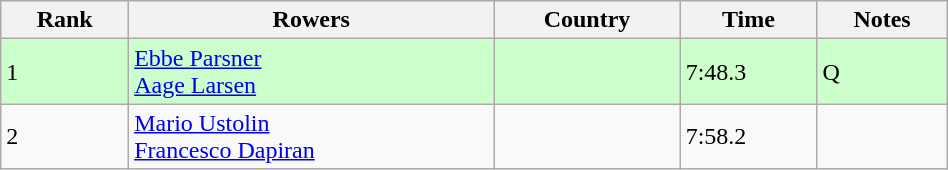<table class="wikitable" width=50%>
<tr>
<th>Rank</th>
<th>Rowers</th>
<th>Country</th>
<th>Time</th>
<th>Notes</th>
</tr>
<tr bgcolor=ccffcc>
<td>1</td>
<td><a href='#'>Ebbe Parsner</a><br><a href='#'>Aage Larsen</a></td>
<td></td>
<td>7:48.3</td>
<td>Q</td>
</tr>
<tr>
<td>2</td>
<td><a href='#'>Mario Ustolin</a><br><a href='#'>Francesco Dapiran</a></td>
<td></td>
<td>7:58.2</td>
<td></td>
</tr>
</table>
